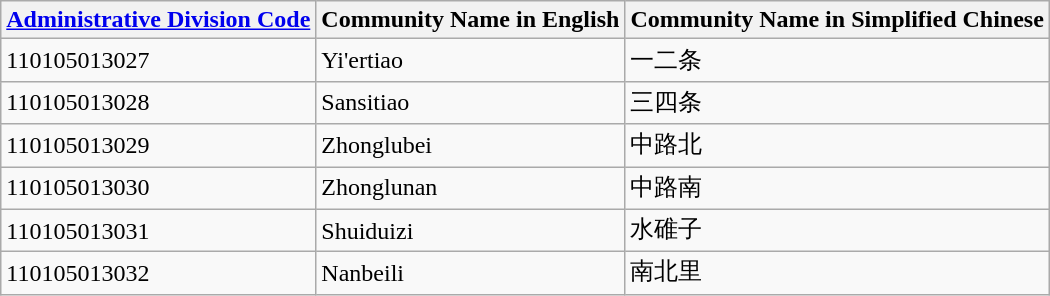<table class="wikitable sortable">
<tr>
<th><a href='#'>Administrative Division Code</a></th>
<th>Community Name in English</th>
<th>Community Name in Simplified Chinese</th>
</tr>
<tr>
<td>110105013027</td>
<td>Yi'ertiao</td>
<td>一二条</td>
</tr>
<tr>
<td>110105013028</td>
<td>Sansitiao</td>
<td>三四条</td>
</tr>
<tr>
<td>110105013029</td>
<td>Zhonglubei</td>
<td>中路北</td>
</tr>
<tr>
<td>110105013030</td>
<td>Zhonglunan</td>
<td>中路南</td>
</tr>
<tr>
<td>110105013031</td>
<td>Shuiduizi</td>
<td>水碓子</td>
</tr>
<tr>
<td>110105013032</td>
<td>Nanbeili</td>
<td>南北里</td>
</tr>
</table>
